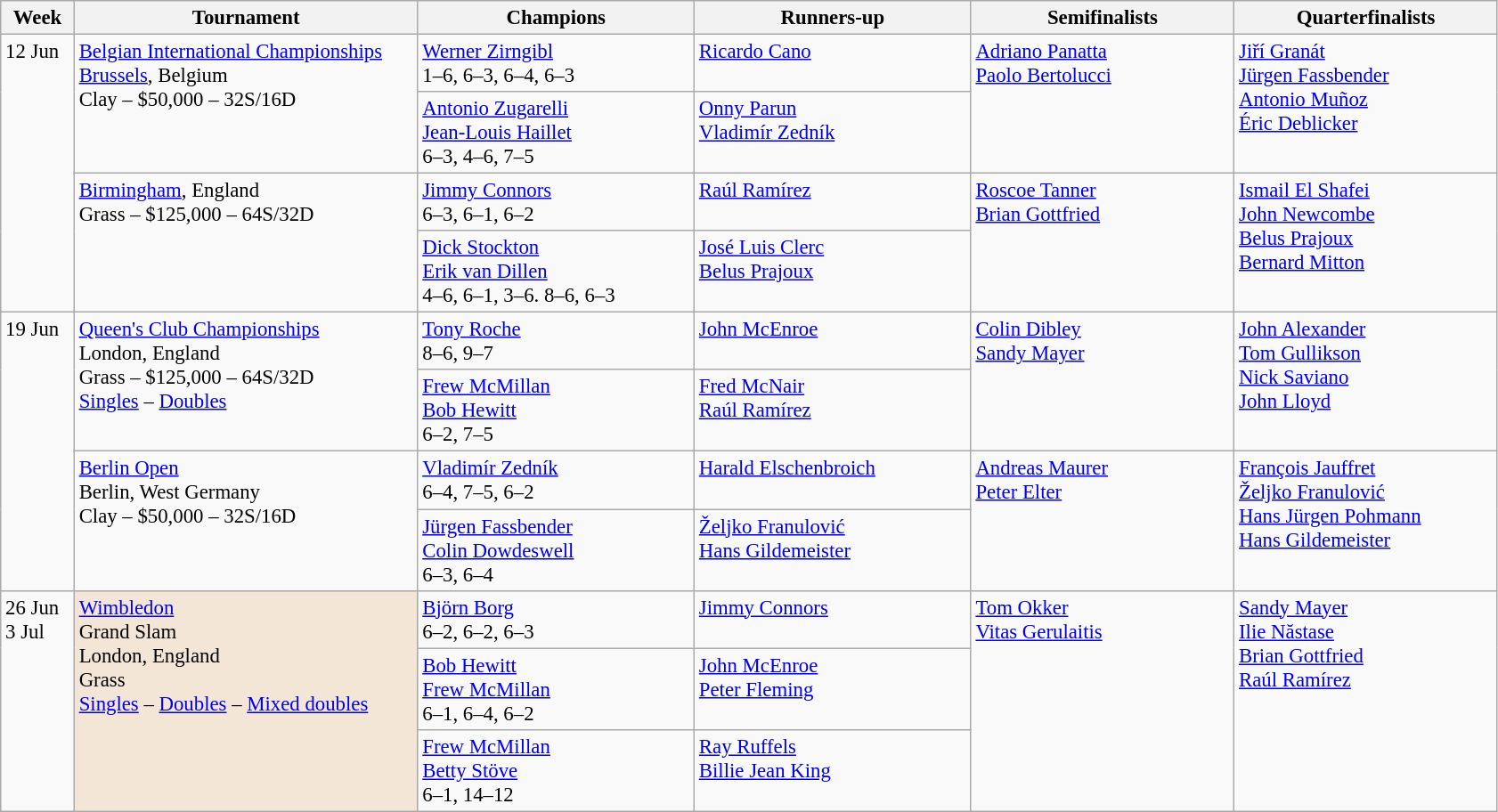<table class=wikitable style=font-size:95%>
<tr>
<th style="width:48px;">Week</th>
<th style="width:250px;">Tournament</th>
<th style="width:200px;">Champions</th>
<th style="width:200px;">Runners-up</th>
<th style="width:190px;">Semifinalists</th>
<th style="width:190px;">Quarterfinalists</th>
</tr>
<tr valign=top>
<td rowspan=4>12 Jun</td>
<td rowspan=2><a href='#'>Belgian International Championships</a> <br> <a href='#'>Brussels</a>, Belgium <br> Clay – $50,000 – 32S/16D</td>
<td> <a href='#'>Werner Zirngibl</a> <br> 1–6, 6–3, 6–4, 6–3</td>
<td> <a href='#'>Ricardo Cano</a></td>
<td rowspan=2> <a href='#'>Adriano Panatta</a> <br>  <a href='#'>Paolo Bertolucci</a></td>
<td rowspan=2> <a href='#'>Jiří Granát</a> <br>  <a href='#'>Jürgen Fassbender</a> <br>  <a href='#'>Antonio Muñoz</a> <br>  <a href='#'>Éric Deblicker</a></td>
</tr>
<tr valign=top>
<td> <a href='#'>Antonio Zugarelli</a> <br>  <a href='#'>Jean-Louis Haillet</a> <br> 6–3, 4–6, 7–5</td>
<td> <a href='#'>Onny Parun</a> <br>  <a href='#'>Vladimír Zedník</a></td>
</tr>
<tr valign=top>
<td rowspan=2><a href='#'>Birmingham</a>, England <br> Grass – $125,000 – 64S/32D</td>
<td> <a href='#'>Jimmy Connors</a> <br> 6–3, 6–1, 6–2</td>
<td> <a href='#'>Raúl Ramírez</a></td>
<td rowspan=2> <a href='#'>Roscoe Tanner</a> <br>  <a href='#'>Brian Gottfried</a></td>
<td rowspan=2> <a href='#'>Ismail El Shafei</a> <br>  <a href='#'>John Newcombe</a> <br>  <a href='#'>Belus Prajoux</a> <br>  <a href='#'>Bernard Mitton</a></td>
</tr>
<tr valign=top>
<td> <a href='#'>Dick Stockton</a> <br>  <a href='#'>Erik van Dillen</a> <br> 4–6, 6–1, 3–6. 8–6, 6–3</td>
<td> <a href='#'>José Luis Clerc</a> <br>   <a href='#'>Belus Prajoux</a></td>
</tr>
<tr valign=top>
<td rowspan=4>19 Jun</td>
<td rowspan=2><a href='#'>Queen's Club Championships</a> <br> London, England <br> Grass – $125,000 – 64S/32D <br> <a href='#'>Singles</a> – <a href='#'>Doubles</a></td>
<td> <a href='#'>Tony Roche</a> <br> 8–6, 9–7</td>
<td> <a href='#'>John McEnroe</a></td>
<td rowspan=2> <a href='#'>Colin Dibley</a> <br>  <a href='#'>Sandy Mayer</a></td>
<td rowspan=2> <a href='#'>John Alexander</a> <br>  <a href='#'>Tom Gullikson</a> <br>  <a href='#'>Nick Saviano</a> <br>  <a href='#'>John Lloyd</a></td>
</tr>
<tr valign=top>
<td> <a href='#'>Frew McMillan</a> <br>  <a href='#'>Bob Hewitt</a> <br> 6–2, 7–5</td>
<td> <a href='#'>Fred McNair</a> <br>  <a href='#'>Raúl Ramírez</a></td>
</tr>
<tr valign=top>
<td rowspan=2><a href='#'>Berlin Open</a> <br> Berlin, West Germany <br> Clay – $50,000 – 32S/16D</td>
<td> <a href='#'>Vladimír Zedník</a> <br> 6–4, 7–5, 6–2</td>
<td> <a href='#'>Harald Elschenbroich</a></td>
<td rowspan=2> <a href='#'>Andreas Maurer</a> <br>  <a href='#'>Peter Elter</a></td>
<td rowspan=2> <a href='#'>François Jauffret</a> <br>  <a href='#'>Željko Franulović</a> <br>  <a href='#'>Hans Jürgen Pohmann</a> <br>  <a href='#'>Hans Gildemeister</a></td>
</tr>
<tr valign=top>
<td> <a href='#'>Jürgen Fassbender</a> <br>  <a href='#'>Colin Dowdeswell</a> <br> 6–3, 6–4</td>
<td> <a href='#'>Željko Franulović</a> <br>  <a href='#'>Hans Gildemeister</a></td>
</tr>
<tr valign=top>
<td rowspan=3>26 Jun<br>3 Jul</td>
<td rowspan=3 style="background:#f3e6d7;"><a href='#'>Wimbledon</a> <br> Grand Slam <br> London, England <br> Grass <br> <a href='#'>Singles</a> – <a href='#'>Doubles</a> – <a href='#'>Mixed doubles</a></td>
<td> <a href='#'>Björn Borg</a> <br> 6–2, 6–2, 6–3</td>
<td> <a href='#'>Jimmy Connors</a></td>
<td rowspan=3> <a href='#'>Tom Okker</a> <br>  <a href='#'>Vitas Gerulaitis</a></td>
<td rowspan=3> <a href='#'>Sandy Mayer</a> <br>  <a href='#'>Ilie Năstase</a> <br>  <a href='#'>Brian Gottfried</a> <br>  <a href='#'>Raúl Ramírez</a></td>
</tr>
<tr valign=top>
<td> <a href='#'>Bob Hewitt</a> <br>  <a href='#'>Frew McMillan</a> <br> 6–1, 6–4, 6–2</td>
<td> <a href='#'>John McEnroe</a> <br>  <a href='#'>Peter Fleming</a></td>
</tr>
<tr valign=top>
<td> <a href='#'>Frew McMillan</a> <br>  <a href='#'>Betty Stöve</a> <br> 6–1, 14–12</td>
<td> <a href='#'>Ray Ruffels</a> <br>  <a href='#'>Billie Jean King</a></td>
</tr>
</table>
